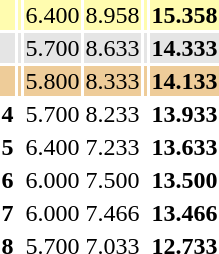<table>
<tr style="background:#fffcaf;">
<th scope=row style="text-align:center"></th>
<td style="text-align:left;"></td>
<td>6.400</td>
<td>8.958</td>
<td></td>
<td><strong>15.358</strong></td>
</tr>
<tr style="background:#e5e5e5;">
<th scope=row style="text-align:center"></th>
<td style="text-align:left;"></td>
<td>5.700</td>
<td>8.633</td>
<td></td>
<td><strong>14.333</strong></td>
</tr>
<tr style="background:#ec9;">
<th scope=row style="text-align:center"></th>
<td style="text-align:left;"></td>
<td>5.800</td>
<td>8.333</td>
<td></td>
<td><strong>14.133</strong></td>
</tr>
<tr>
<th scope=row style="text-align:center">4</th>
<td style="text-align:left;"></td>
<td>5.700</td>
<td>8.233</td>
<td></td>
<td><strong>13.933</strong></td>
</tr>
<tr>
<th scope=row style="text-align:center">5</th>
<td style="text-align:left;"></td>
<td>6.400</td>
<td>7.233</td>
<td></td>
<td><strong>13.633</strong></td>
</tr>
<tr>
<th scope=row style="text-align:center">6</th>
<td style="text-align:left;"></td>
<td>6.000</td>
<td>7.500</td>
<td></td>
<td><strong>13.500</strong></td>
</tr>
<tr>
<th scope=row style="text-align:center">7</th>
<td style="text-align:left;"></td>
<td>6.000</td>
<td>7.466</td>
<td></td>
<td><strong>13.466</strong></td>
</tr>
<tr>
<th scope=row style="text-align:center">8</th>
<td style="text-align:left;"></td>
<td>5.700</td>
<td>7.033</td>
<td></td>
<td><strong>12.733</strong></td>
</tr>
</table>
